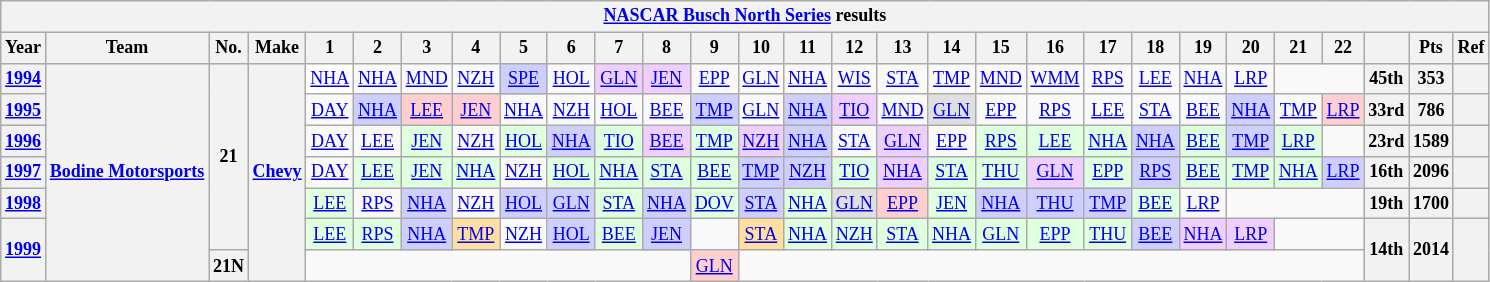<table class="wikitable" style="text-align:center; font-size:75%">
<tr>
<th colspan=29><a href='#'>NASCAR Busch North Series</a> results</th>
</tr>
<tr>
<th>Year</th>
<th>Team</th>
<th>No.</th>
<th>Make</th>
<th>1</th>
<th>2</th>
<th>3</th>
<th>4</th>
<th>5</th>
<th>6</th>
<th>7</th>
<th>8</th>
<th>9</th>
<th>10</th>
<th>11</th>
<th>12</th>
<th>13</th>
<th>14</th>
<th>15</th>
<th>16</th>
<th>17</th>
<th>18</th>
<th>19</th>
<th>20</th>
<th>21</th>
<th>22</th>
<th></th>
<th>Pts</th>
<th>Ref</th>
</tr>
<tr>
<th><a href='#'>1994</a></th>
<th rowspan=7><a href='#'>Bodine Motorsports</a></th>
<th rowspan=6>21</th>
<th rowspan=7><a href='#'>Chevy</a></th>
<td style="background:#FFFFFF;"><a href='#'>NHA</a><br></td>
<td><a href='#'>NHA</a></td>
<td><a href='#'>MND</a></td>
<td><a href='#'>NZH</a></td>
<td style="background:#CFCFFF;"><a href='#'>SPE</a><br></td>
<td><a href='#'>HOL</a></td>
<td style="background:#EFCFFF;"><a href='#'>GLN</a><br></td>
<td style="background:#EFCFFF;"><a href='#'>JEN</a><br></td>
<td><a href='#'>EPP</a></td>
<td><a href='#'>GLN</a></td>
<td><a href='#'>NHA</a></td>
<td><a href='#'>WIS</a></td>
<td><a href='#'>STA</a></td>
<td><a href='#'>TMP</a></td>
<td><a href='#'>MND</a></td>
<td><a href='#'>WMM</a></td>
<td><a href='#'>RPS</a></td>
<td><a href='#'>LEE</a></td>
<td><a href='#'>NHA</a></td>
<td><a href='#'>LRP</a></td>
<td colspan=2></td>
<th>45th</th>
<th>353</th>
<th></th>
</tr>
<tr>
<th><a href='#'>1995</a></th>
<td><a href='#'>DAY</a></td>
<td style="background:#CFCFFF;"><a href='#'>NHA</a><br></td>
<td style="background:#FFCFCF;"><a href='#'>LEE</a><br></td>
<td style="background:#FFCFCF;"><a href='#'>JEN</a><br></td>
<td><a href='#'>NHA</a></td>
<td><a href='#'>NZH</a></td>
<td><a href='#'>HOL</a></td>
<td><a href='#'>BEE</a></td>
<td style="background:#CFCFFF;"><a href='#'>TMP</a><br></td>
<td><a href='#'>GLN</a></td>
<td style="background:#CFCFFF;"><a href='#'>NHA</a><br></td>
<td style="background:#EFCFFF;"><a href='#'>TIO</a><br></td>
<td><a href='#'>MND</a></td>
<td style="background:#DFDFDF;"><a href='#'>GLN</a><br></td>
<td><a href='#'>EPP</a></td>
<td><a href='#'>RPS</a></td>
<td><a href='#'>LEE</a></td>
<td><a href='#'>STA</a></td>
<td><a href='#'>BEE</a></td>
<td style="background:#CFCFFF;"><a href='#'>NHA</a><br></td>
<td><a href='#'>TMP</a></td>
<td style="background:#FFCFCF;"><a href='#'>LRP</a><br></td>
<th>33rd</th>
<th>786</th>
<th></th>
</tr>
<tr>
<th><a href='#'>1996</a></th>
<td><a href='#'>DAY</a></td>
<td><a href='#'>LEE</a></td>
<td style="background:#DFFFDF;"><a href='#'>JEN</a><br></td>
<td><a href='#'>NZH</a></td>
<td style="background:#DFFFDF;"><a href='#'>HOL</a><br></td>
<td style="background:#CFCFFF;"><a href='#'>NHA</a><br></td>
<td style="background:#DFFFDF;"><a href='#'>TIO</a><br></td>
<td style="background:#EFCFFF;"><a href='#'>BEE</a><br></td>
<td style="background:#DFFFDF;"><a href='#'>TMP</a><br></td>
<td style="background:#EFCFFF;"><a href='#'>NZH</a><br></td>
<td style="background:#CFCFFF;"><a href='#'>NHA</a><br></td>
<td><a href='#'>STA</a></td>
<td style="background:#EFCFFF;"><a href='#'>GLN</a><br></td>
<td><a href='#'>EPP</a></td>
<td style="background:#DFFFDF;"><a href='#'>RPS</a><br></td>
<td style="background:#DFFFDF;"><a href='#'>LEE</a><br></td>
<td style="background:#DFFFDF;"><a href='#'>NHA</a><br></td>
<td style="background:#CFCFFF;"><a href='#'>NHA</a><br></td>
<td style="background:#DFFFDF;"><a href='#'>BEE</a><br></td>
<td style="background:#CFCFFF;"><a href='#'>TMP</a><br></td>
<td style="background:#DFFFDF;"><a href='#'>LRP</a><br></td>
<td></td>
<th>23rd</th>
<th>1589</th>
<th></th>
</tr>
<tr>
<th><a href='#'>1997</a></th>
<td><a href='#'>DAY</a></td>
<td style="background:#DFFFDF;"><a href='#'>LEE</a><br></td>
<td style="background:#DFFFDF;"><a href='#'>JEN</a><br></td>
<td style="background:#DFFFDF;"><a href='#'>NHA</a><br></td>
<td><a href='#'>NZH</a></td>
<td style="background:#DFFFDF;"><a href='#'>HOL</a><br></td>
<td style="background:#DFFFDF;"><a href='#'>NHA</a><br></td>
<td style="background:#DFFFDF;"><a href='#'>STA</a><br></td>
<td style="background:#DFFFDF;"><a href='#'>BEE</a><br></td>
<td style="background:#CFCFFF;"><a href='#'>TMP</a><br></td>
<td style="background:#CFCFFF;"><a href='#'>NZH</a><br></td>
<td style="background:#DFFFDF;"><a href='#'>TIO</a><br></td>
<td style="background:#EFCFFF;"><a href='#'>NHA</a><br></td>
<td style="background:#DFFFDF;"><a href='#'>STA</a><br></td>
<td style="background:#DFFFDF;"><a href='#'>THU</a><br></td>
<td style="background:#EFCFFF;"><a href='#'>GLN</a><br></td>
<td style="background:#DFFFDF;"><a href='#'>EPP</a><br></td>
<td style="background:#CFCFFF;"><a href='#'>RPS</a><br></td>
<td style="background:#DFFFDF;"><a href='#'>BEE</a><br></td>
<td style="background:#DFFFDF;"><a href='#'>TMP</a><br></td>
<td style="background:#DFFFDF;"><a href='#'>NHA</a><br></td>
<td style="background:#CFCFFF;"><a href='#'>LRP</a><br></td>
<th>16th</th>
<th>2096</th>
<th></th>
</tr>
<tr>
<th><a href='#'>1998</a></th>
<td style="background:#DFFFDF;"><a href='#'>LEE</a><br></td>
<td><a href='#'>RPS</a></td>
<td style="background:#CFCFFF;"><a href='#'>NHA</a><br></td>
<td><a href='#'>NZH</a></td>
<td style="background:#CFCFFF;"><a href='#'>HOL</a><br></td>
<td style="background:#CFCFFF;"><a href='#'>GLN</a><br></td>
<td style="background:#DFFFDF;"><a href='#'>STA</a><br></td>
<td style="background:#CFCFFF;"><a href='#'>NHA</a><br></td>
<td style="background:#DFFFDF;"><a href='#'>DOV</a><br></td>
<td style="background:#CFCFFF;"><a href='#'>STA</a><br></td>
<td style="background:#DFFFDF;"><a href='#'>NHA</a><br></td>
<td style="background:#DFDFDF;"><a href='#'>GLN</a><br></td>
<td style="background:#FFCFCF;"><a href='#'>EPP</a><br></td>
<td style="background:#DFFFDF;"><a href='#'>JEN</a><br></td>
<td style="background:#CFCFFF;"><a href='#'>NHA</a><br></td>
<td style="background:#CFCFFF;"><a href='#'>THU</a><br></td>
<td style="background:#CFCFFF;"><a href='#'>TMP</a><br></td>
<td style="background:#DFFFDF;"><a href='#'>BEE</a><br></td>
<td><a href='#'>LRP</a></td>
<td colspan=3></td>
<th>19th</th>
<th>1700</th>
<th></th>
</tr>
<tr>
<th rowspan=2><a href='#'>1999</a></th>
<td style="background:#DFFFDF;"><a href='#'>LEE</a><br></td>
<td style="background:#DFFFDF;"><a href='#'>RPS</a><br></td>
<td style="background:#CFCFFF;"><a href='#'>NHA</a><br></td>
<td style="background:#FFDF9F;"><a href='#'>TMP</a><br></td>
<td><a href='#'>NZH</a></td>
<td style="background:#CFCFFF;"><a href='#'>HOL</a><br></td>
<td style="background:#DFFFDF;"><a href='#'>BEE</a><br></td>
<td style="background:#CFCFFF;"><a href='#'>JEN</a><br></td>
<td></td>
<td style="background:#FFDF9F;"><a href='#'>STA</a><br></td>
<td style="background:#DFFFDF;"><a href='#'>NHA</a><br></td>
<td style="background:#DFFFDF;"><a href='#'>NZH</a><br></td>
<td style="background:#DFFFDF;"><a href='#'>STA</a><br></td>
<td style="background:#DFFFDF;"><a href='#'>NHA</a><br></td>
<td style="background:#DFFFDF;"><a href='#'>GLN</a><br></td>
<td style="background:#DFFFDF;"><a href='#'>EPP</a><br></td>
<td style="background:#DFFFDF;"><a href='#'>THU</a><br></td>
<td style="background:#CFCFFF;"><a href='#'>BEE</a><br></td>
<td style="background:#EFCFFF;"><a href='#'>NHA</a><br></td>
<td style="background:#EFCFFF;"><a href='#'>LRP</a><br></td>
<td colspan=2></td>
<th rowspan=2>14th</th>
<th rowspan=2>2014</th>
<th rowspan=2></th>
</tr>
<tr>
<th>21N</th>
<td colspan=8></td>
<td style="background:#FFCFCF;"><a href='#'>GLN</a><br></td>
<td colspan=13></td>
</tr>
</table>
